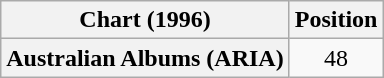<table class="wikitable plainrowheaders" style="text-align:center">
<tr>
<th scope="col">Chart (1996)</th>
<th scope="col">Position</th>
</tr>
<tr>
<th scope="row">Australian Albums (ARIA)</th>
<td>48</td>
</tr>
</table>
